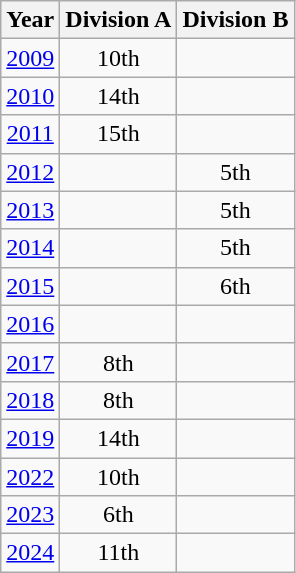<table class="wikitable" style="text-align:center">
<tr>
<th>Year</th>
<th>Division A</th>
<th>Division B</th>
</tr>
<tr>
<td><a href='#'>2009</a></td>
<td>10th</td>
<td></td>
</tr>
<tr>
<td><a href='#'>2010</a></td>
<td>14th</td>
<td></td>
</tr>
<tr>
<td><a href='#'>2011</a></td>
<td>15th</td>
<td></td>
</tr>
<tr>
<td><a href='#'>2012</a></td>
<td></td>
<td>5th</td>
</tr>
<tr>
<td><a href='#'>2013</a></td>
<td></td>
<td>5th</td>
</tr>
<tr>
<td><a href='#'>2014</a></td>
<td></td>
<td>5th</td>
</tr>
<tr>
<td><a href='#'>2015</a></td>
<td></td>
<td>6th</td>
</tr>
<tr>
<td><a href='#'>2016</a></td>
<td></td>
<td></td>
</tr>
<tr>
<td><a href='#'>2017</a></td>
<td>8th</td>
<td></td>
</tr>
<tr>
<td><a href='#'>2018</a></td>
<td>8th</td>
<td></td>
</tr>
<tr>
<td><a href='#'>2019</a></td>
<td>14th</td>
<td></td>
</tr>
<tr>
<td><a href='#'>2022</a></td>
<td>10th</td>
<td></td>
</tr>
<tr>
<td><a href='#'>2023</a></td>
<td>6th</td>
<td></td>
</tr>
<tr>
<td><a href='#'>2024</a></td>
<td>11th</td>
<td></td>
</tr>
</table>
